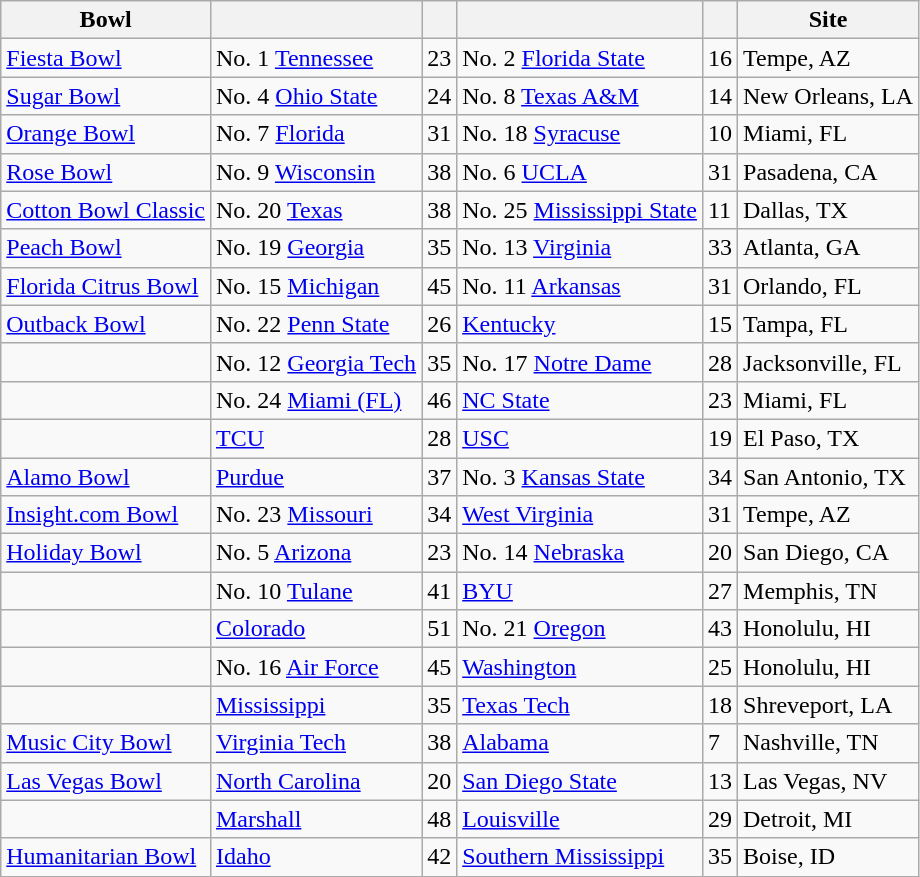<table class="wikitable">
<tr>
<th>Bowl</th>
<th></th>
<th></th>
<th></th>
<th></th>
<th>Site</th>
</tr>
<tr>
<td><a href='#'>Fiesta Bowl</a></td>
<td>No. 1 <a href='#'>Tennessee</a></td>
<td>23</td>
<td>No. 2 <a href='#'>Florida State</a></td>
<td>16</td>
<td>Tempe, AZ</td>
</tr>
<tr>
<td><a href='#'>Sugar Bowl</a></td>
<td>No. 4 <a href='#'>Ohio State</a></td>
<td>24</td>
<td>No. 8 <a href='#'>Texas A&M</a></td>
<td>14</td>
<td>New Orleans, LA</td>
</tr>
<tr>
<td><a href='#'>Orange Bowl</a></td>
<td>No. 7 <a href='#'>Florida</a></td>
<td>31</td>
<td>No. 18 <a href='#'>Syracuse</a></td>
<td>10</td>
<td>Miami, FL</td>
</tr>
<tr>
<td><a href='#'>Rose Bowl</a></td>
<td>No. 9 <a href='#'>Wisconsin</a></td>
<td>38</td>
<td>No. 6 <a href='#'>UCLA</a></td>
<td>31</td>
<td>Pasadena, CA</td>
</tr>
<tr>
<td><a href='#'>Cotton Bowl Classic</a></td>
<td>No. 20 <a href='#'>Texas</a></td>
<td>38</td>
<td>No. 25 <a href='#'>Mississippi State</a></td>
<td>11</td>
<td>Dallas, TX</td>
</tr>
<tr>
<td><a href='#'>Peach Bowl</a></td>
<td>No. 19 <a href='#'>Georgia</a></td>
<td>35</td>
<td>No. 13 <a href='#'>Virginia</a></td>
<td>33</td>
<td>Atlanta, GA</td>
</tr>
<tr>
<td><a href='#'>Florida Citrus Bowl</a></td>
<td>No. 15 <a href='#'>Michigan</a></td>
<td>45</td>
<td>No. 11 <a href='#'>Arkansas</a></td>
<td>31</td>
<td>Orlando, FL</td>
</tr>
<tr>
<td><a href='#'>Outback Bowl</a></td>
<td>No. 22 <a href='#'>Penn State</a></td>
<td>26</td>
<td><a href='#'>Kentucky</a></td>
<td>15</td>
<td>Tampa, FL</td>
</tr>
<tr>
<td></td>
<td>No. 12 <a href='#'>Georgia Tech</a></td>
<td>35</td>
<td>No. 17 <a href='#'>Notre Dame</a></td>
<td>28</td>
<td>Jacksonville, FL</td>
</tr>
<tr>
<td></td>
<td>No. 24 <a href='#'>Miami (FL)</a></td>
<td>46</td>
<td><a href='#'>NC State</a></td>
<td>23</td>
<td>Miami, FL</td>
</tr>
<tr>
<td></td>
<td><a href='#'>TCU</a></td>
<td>28</td>
<td><a href='#'>USC</a></td>
<td>19</td>
<td>El Paso, TX</td>
</tr>
<tr>
<td><a href='#'>Alamo Bowl</a></td>
<td><a href='#'>Purdue</a></td>
<td>37</td>
<td>No. 3 <a href='#'>Kansas State</a></td>
<td>34</td>
<td>San Antonio, TX</td>
</tr>
<tr>
<td><a href='#'>Insight.com Bowl</a></td>
<td>No. 23 <a href='#'>Missouri</a></td>
<td>34</td>
<td><a href='#'>West Virginia</a></td>
<td>31</td>
<td>Tempe, AZ</td>
</tr>
<tr>
<td><a href='#'>Holiday Bowl</a></td>
<td>No. 5 <a href='#'>Arizona</a></td>
<td>23</td>
<td>No. 14 <a href='#'>Nebraska</a></td>
<td>20</td>
<td>San Diego, CA</td>
</tr>
<tr>
<td></td>
<td>No. 10 <a href='#'>Tulane</a></td>
<td>41</td>
<td><a href='#'>BYU</a></td>
<td>27</td>
<td>Memphis, TN</td>
</tr>
<tr>
<td></td>
<td><a href='#'>Colorado</a></td>
<td>51</td>
<td>No. 21 <a href='#'>Oregon</a></td>
<td>43</td>
<td>Honolulu, HI</td>
</tr>
<tr>
<td></td>
<td>No. 16 <a href='#'>Air Force</a></td>
<td>45</td>
<td><a href='#'>Washington</a></td>
<td>25</td>
<td>Honolulu, HI</td>
</tr>
<tr>
<td></td>
<td><a href='#'>Mississippi</a></td>
<td>35</td>
<td><a href='#'>Texas Tech</a></td>
<td>18</td>
<td>Shreveport, LA</td>
</tr>
<tr>
<td><a href='#'>Music City Bowl</a></td>
<td><a href='#'>Virginia Tech</a></td>
<td>38</td>
<td><a href='#'>Alabama</a></td>
<td>7</td>
<td>Nashville, TN</td>
</tr>
<tr>
<td><a href='#'>Las Vegas Bowl</a></td>
<td><a href='#'>North Carolina</a></td>
<td>20</td>
<td><a href='#'>San Diego State</a></td>
<td>13</td>
<td>Las Vegas, NV</td>
</tr>
<tr>
<td></td>
<td><a href='#'>Marshall</a></td>
<td>48</td>
<td><a href='#'>Louisville</a></td>
<td>29</td>
<td>Detroit, MI</td>
</tr>
<tr>
<td><a href='#'>Humanitarian Bowl</a></td>
<td><a href='#'>Idaho</a></td>
<td>42</td>
<td><a href='#'>Southern Mississippi</a></td>
<td>35</td>
<td>Boise, ID</td>
</tr>
</table>
